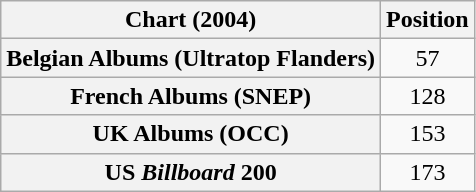<table class="wikitable sortable plainrowheaders" style="text-align:center">
<tr>
<th scope="col">Chart (2004)</th>
<th scope="col">Position</th>
</tr>
<tr>
<th scope="row">Belgian Albums (Ultratop Flanders)</th>
<td>57</td>
</tr>
<tr>
<th scope="row">French Albums (SNEP)</th>
<td>128</td>
</tr>
<tr>
<th scope="row">UK Albums (OCC)</th>
<td>153</td>
</tr>
<tr>
<th scope="row">US <em>Billboard</em> 200</th>
<td>173</td>
</tr>
</table>
